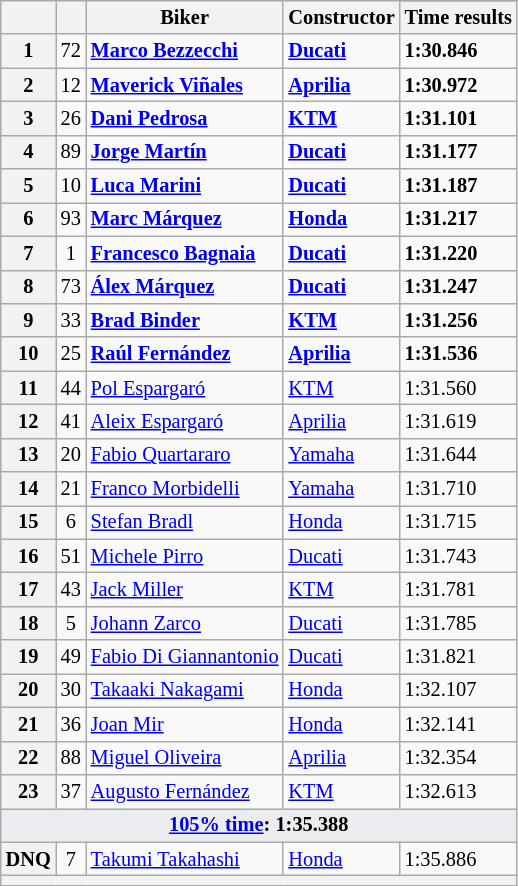<table class="wikitable sortable" style="font-size: 85%;">
<tr>
<th rowspan="2"></th>
<th rowspan="2"></th>
<th rowspan="2">Biker</th>
<th rowspan="2">Constructor</th>
</tr>
<tr>
<th scope="col">Time results</th>
</tr>
<tr>
<th scope="row">1</th>
<td align="center">72</td>
<td><strong> <a href='#'>Marco Bezzecchi</a></strong></td>
<td><strong><a href='#'>Ducati</a></strong></td>
<td><strong>1:30.846</strong></td>
</tr>
<tr>
<th scope="row">2</th>
<td align="center">12</td>
<td><strong> <a href='#'>Maverick Viñales</a></strong></td>
<td><strong><a href='#'>Aprilia</a></strong></td>
<td><strong>1:30.972</strong></td>
</tr>
<tr>
<th scope="row">3</th>
<td align="center">26</td>
<td><strong> <a href='#'>Dani Pedrosa</a></strong></td>
<td><strong><a href='#'>KTM</a></strong></td>
<td><strong>1:31.101</strong></td>
</tr>
<tr>
<th scope="row">4</th>
<td align="center">89</td>
<td><strong> <a href='#'>Jorge Martín</a></strong></td>
<td><strong><a href='#'>Ducati</a></strong></td>
<td><strong>1:31.177</strong></td>
</tr>
<tr>
<th scope="row">5</th>
<td align="center">10</td>
<td><strong> <a href='#'>Luca Marini</a></strong></td>
<td><strong><a href='#'>Ducati</a></strong></td>
<td><strong>1:31.187</strong></td>
</tr>
<tr>
<th scope="row">6</th>
<td align="center">93</td>
<td><strong> <a href='#'>Marc Márquez</a></strong></td>
<td><strong><a href='#'>Honda</a></strong></td>
<td><strong>1:31.217</strong></td>
</tr>
<tr>
<th scope="row">7</th>
<td align="center">1</td>
<td><strong> <a href='#'>Francesco Bagnaia</a></strong></td>
<td><strong><a href='#'>Ducati</a></strong></td>
<td><strong>1:31.220</strong></td>
</tr>
<tr>
<th scope="row">8</th>
<td align="center">73</td>
<td><strong> <a href='#'>Álex Márquez</a></strong></td>
<td><strong><a href='#'>Ducati</a></strong></td>
<td><strong>1:31.247</strong></td>
</tr>
<tr>
<th scope="row">9</th>
<td align="center">33</td>
<td><strong> <a href='#'>Brad Binder</a></strong></td>
<td><strong><a href='#'>KTM</a></strong></td>
<td><strong>1:31.256</strong></td>
</tr>
<tr>
<th scope="row">10</th>
<td align="center">25</td>
<td><strong> <a href='#'>Raúl Fernández</a></strong></td>
<td><strong><a href='#'>Aprilia</a></strong></td>
<td><strong>1:31.536</strong></td>
</tr>
<tr>
<th scope="row">11</th>
<td align="center">44</td>
<td> <a href='#'>Pol Espargaró</a></td>
<td><a href='#'>KTM</a></td>
<td>1:31.560</td>
</tr>
<tr>
<th scope="row">12</th>
<td align="center">41</td>
<td> <a href='#'>Aleix Espargaró</a></td>
<td><a href='#'>Aprilia</a></td>
<td>1:31.619</td>
</tr>
<tr>
<th scope="row">13</th>
<td align="center">20</td>
<td> <a href='#'>Fabio Quartararo</a></td>
<td><a href='#'>Yamaha</a></td>
<td>1:31.644</td>
</tr>
<tr>
<th scope="row">14</th>
<td align="center">21</td>
<td> <a href='#'>Franco Morbidelli</a></td>
<td><a href='#'>Yamaha</a></td>
<td>1:31.710</td>
</tr>
<tr>
<th scope="row">15</th>
<td align="center">6</td>
<td> <a href='#'>Stefan Bradl</a></td>
<td><a href='#'>Honda</a></td>
<td>1:31.715</td>
</tr>
<tr>
<th scope="row">16</th>
<td align="center">51</td>
<td> <a href='#'>Michele Pirro</a></td>
<td><a href='#'>Ducati</a></td>
<td>1:31.743</td>
</tr>
<tr>
<th scope="row">17</th>
<td align="center">43</td>
<td> <a href='#'>Jack Miller</a></td>
<td><a href='#'>KTM</a></td>
<td>1:31.781</td>
</tr>
<tr>
<th scope="row">18</th>
<td align="center">5</td>
<td> <a href='#'>Johann Zarco</a></td>
<td><a href='#'>Ducati</a></td>
<td>1:31.785</td>
</tr>
<tr>
<th scope="row">19</th>
<td align="center">49</td>
<td> <a href='#'>Fabio Di Giannantonio</a></td>
<td><a href='#'>Ducati</a></td>
<td>1:31.821</td>
</tr>
<tr>
<th scope="row">20</th>
<td align="center">30</td>
<td> <a href='#'>Takaaki Nakagami</a></td>
<td><a href='#'>Honda</a></td>
<td>1:32.107</td>
</tr>
<tr>
<th scope="row">21</th>
<td align="center">36</td>
<td> <a href='#'>Joan Mir</a></td>
<td><a href='#'>Honda</a></td>
<td>1:32.141</td>
</tr>
<tr>
<th scope="row">22</th>
<td align="center">88</td>
<td> <a href='#'>Miguel Oliveira</a></td>
<td><a href='#'>Aprilia</a></td>
<td>1:32.354</td>
</tr>
<tr>
<th scope="row">23</th>
<td align="center">37</td>
<td> <a href='#'>Augusto Fernández</a></td>
<td><a href='#'>KTM</a></td>
<td>1:32.613</td>
</tr>
<tr class="sortbottom">
<td colspan="7" style="background-color:#eaecf0;text-align:center"><strong><a href='#'>105% time</a>: 1:35.388</strong></td>
</tr>
<tr>
<th scope="row">DNQ</th>
<td align="center">7</td>
<td> <a href='#'>Takumi Takahashi</a></td>
<td><a href='#'>Honda</a></td>
<td>1:35.886</td>
</tr>
<tr>
<th colspan="7"></th>
</tr>
</table>
